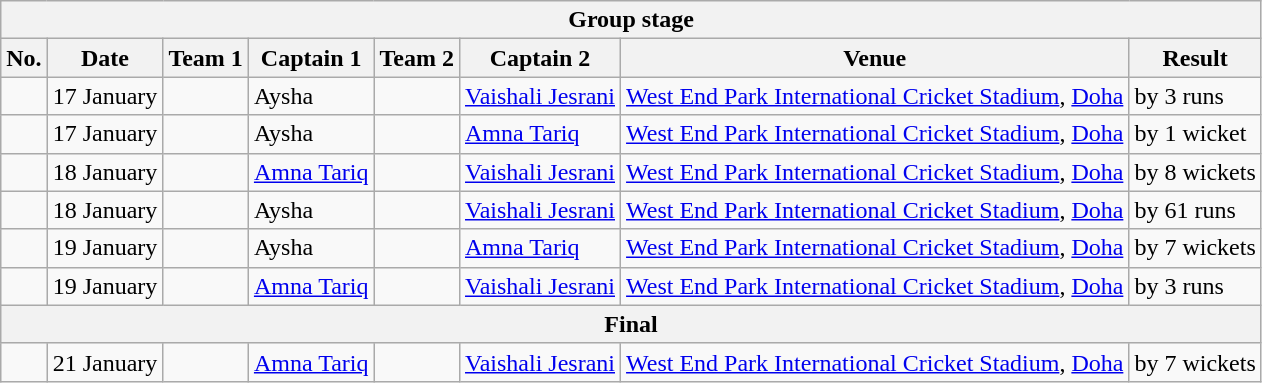<table class="wikitable">
<tr>
<th colspan="8">Group stage</th>
</tr>
<tr>
<th>No.</th>
<th>Date</th>
<th>Team 1</th>
<th>Captain 1</th>
<th>Team 2</th>
<th>Captain 2</th>
<th>Venue</th>
<th>Result</th>
</tr>
<tr>
<td></td>
<td>17 January</td>
<td></td>
<td>Aysha</td>
<td></td>
<td><a href='#'>Vaishali Jesrani</a></td>
<td><a href='#'>West End Park International Cricket Stadium</a>, <a href='#'>Doha</a></td>
<td> by 3 runs</td>
</tr>
<tr>
<td></td>
<td>17 January</td>
<td></td>
<td>Aysha</td>
<td></td>
<td><a href='#'>Amna Tariq</a></td>
<td><a href='#'>West End Park International Cricket Stadium</a>, <a href='#'>Doha</a></td>
<td> by 1 wicket</td>
</tr>
<tr>
<td></td>
<td>18 January</td>
<td></td>
<td><a href='#'>Amna Tariq</a></td>
<td></td>
<td><a href='#'>Vaishali Jesrani</a></td>
<td><a href='#'>West End Park International Cricket Stadium</a>, <a href='#'>Doha</a></td>
<td> by 8 wickets</td>
</tr>
<tr>
<td></td>
<td>18 January</td>
<td></td>
<td>Aysha</td>
<td></td>
<td><a href='#'>Vaishali Jesrani</a></td>
<td><a href='#'>West End Park International Cricket Stadium</a>, <a href='#'>Doha</a></td>
<td> by 61 runs</td>
</tr>
<tr>
<td></td>
<td>19 January</td>
<td></td>
<td>Aysha</td>
<td></td>
<td><a href='#'>Amna Tariq</a></td>
<td><a href='#'>West End Park International Cricket Stadium</a>, <a href='#'>Doha</a></td>
<td> by 7 wickets</td>
</tr>
<tr>
<td></td>
<td>19 January</td>
<td></td>
<td><a href='#'>Amna Tariq</a></td>
<td></td>
<td><a href='#'>Vaishali Jesrani</a></td>
<td><a href='#'>West End Park International Cricket Stadium</a>, <a href='#'>Doha</a></td>
<td> by 3 runs</td>
</tr>
<tr>
<th colspan="8">Final</th>
</tr>
<tr>
<td></td>
<td>21 January</td>
<td></td>
<td><a href='#'>Amna Tariq</a></td>
<td></td>
<td><a href='#'>Vaishali Jesrani</a></td>
<td><a href='#'>West End Park International Cricket Stadium</a>, <a href='#'>Doha</a></td>
<td> by 7 wickets</td>
</tr>
</table>
